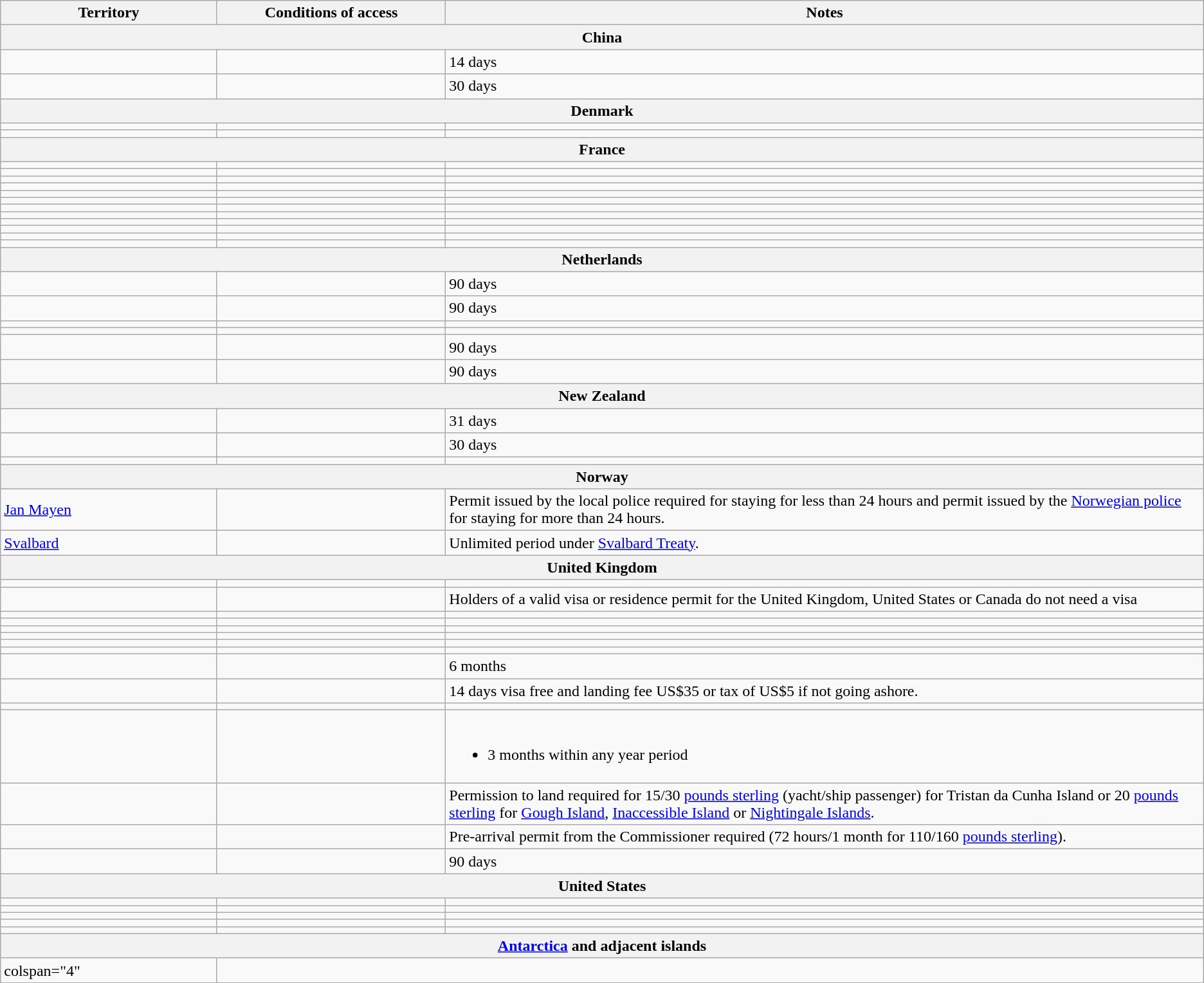<table class="wikitable" style="text-align: left; table-layout: fixed;">
<tr>
<th colspan="2" style="width:18%;">Territory</th>
<th style="width:19%;">Conditions of access</th>
<th>Notes</th>
</tr>
<tr>
<th colspan="4">China</th>
</tr>
<tr>
<td colspan=2></td>
<td></td>
<td>14 days</td>
</tr>
<tr>
<td colspan=2></td>
<td></td>
<td>30 days</td>
</tr>
<tr>
<th colspan="4">Denmark</th>
</tr>
<tr>
<td colspan=2></td>
<td></td>
<td></td>
</tr>
<tr>
<td colspan=2></td>
<td></td>
<td></td>
</tr>
<tr>
<th colspan="4">France</th>
</tr>
<tr>
<td colspan=2></td>
<td></td>
<td></td>
</tr>
<tr>
<td colspan=2></td>
<td></td>
<td></td>
</tr>
<tr>
<td colspan=2></td>
<td></td>
<td></td>
</tr>
<tr>
<td colspan=2></td>
<td></td>
<td></td>
</tr>
<tr>
<td colspan=2></td>
<td></td>
<td></td>
</tr>
<tr>
<td colspan=2></td>
<td></td>
<td></td>
</tr>
<tr>
<td colspan=2></td>
<td></td>
<td></td>
</tr>
<tr>
<td colspan=2></td>
<td></td>
<td></td>
</tr>
<tr>
<td colspan=2></td>
<td></td>
<td></td>
</tr>
<tr>
<td colspan=2></td>
<td></td>
<td></td>
</tr>
<tr>
<td colspan=2></td>
<td></td>
<td></td>
</tr>
<tr>
<td colspan=2></td>
<td></td>
<td></td>
</tr>
<tr>
<th colspan="4">Netherlands</th>
</tr>
<tr>
<td colspan=2></td>
<td></td>
<td>90 days</td>
</tr>
<tr>
<td colspan=2></td>
<td></td>
<td>90 days</td>
</tr>
<tr>
<td colspan=2></td>
<td></td>
<td></td>
</tr>
<tr>
<td colspan=2></td>
<td></td>
<td></td>
</tr>
<tr>
<td colspan=2></td>
<td></td>
<td>90 days</td>
</tr>
<tr>
<td colspan=2></td>
<td></td>
<td>90 days</td>
</tr>
<tr>
<th colspan="4">New Zealand</th>
</tr>
<tr>
<td colspan=2></td>
<td></td>
<td>31 days</td>
</tr>
<tr>
<td colspan=2></td>
<td></td>
<td>30 days</td>
</tr>
<tr>
<td colspan=2></td>
<td></td>
<td></td>
</tr>
<tr>
<th colspan="4">Norway</th>
</tr>
<tr>
<td colspan=2> <a href='#'>Jan Mayen</a></td>
<td></td>
<td>Permit issued by the local police required for staying for less than 24 hours and permit issued by the <a href='#'>Norwegian police</a> for staying for more than 24 hours.</td>
</tr>
<tr>
<td colspan=2> <a href='#'>Svalbard</a></td>
<td></td>
<td>Unlimited period under <a href='#'>Svalbard Treaty</a>.</td>
</tr>
<tr>
<th colspan="4">United Kingdom</th>
</tr>
<tr>
<td colspan=2></td>
<td></td>
<td></td>
</tr>
<tr>
<td colspan=2></td>
<td></td>
<td>Holders of a valid visa or residence permit for the United Kingdom, United States or Canada do not need a visa</td>
</tr>
<tr>
<td colspan=2></td>
<td></td>
<td></td>
</tr>
<tr>
<td colspan=2></td>
<td></td>
<td></td>
</tr>
<tr>
<td colspan=2></td>
<td></td>
<td></td>
</tr>
<tr>
<td colspan=2></td>
<td></td>
<td></td>
</tr>
<tr>
<td colspan=2></td>
<td></td>
<td></td>
</tr>
<tr>
<td colspan=2></td>
<td></td>
<td></td>
</tr>
<tr>
<td colspan=2></td>
<td></td>
<td>6 months</td>
</tr>
<tr>
<td colspan=2></td>
<td></td>
<td>14 days visa free and landing fee US$35 or tax of US$5 if not going ashore.</td>
</tr>
<tr>
<td colspan=2></td>
<td></td>
<td></td>
</tr>
<tr>
<td colspan=2></td>
<td></td>
<td><br><ul><li>3 months within any year period</li></ul></td>
</tr>
<tr>
<td colspan=2></td>
<td></td>
<td>Permission to land required for 15/30 <a href='#'>pounds sterling</a> (yacht/ship passenger) for Tristan da Cunha Island or 20 <a href='#'>pounds sterling</a> for <a href='#'>Gough Island</a>, <a href='#'>Inaccessible Island</a> or <a href='#'>Nightingale Islands</a>.</td>
</tr>
<tr>
<td colspan=2></td>
<td></td>
<td>Pre-arrival permit from the Commissioner required (72 hours/1 month for 110/160 <a href='#'>pounds sterling</a>).</td>
</tr>
<tr>
<td colspan=2></td>
<td></td>
<td>90 days</td>
</tr>
<tr>
<th colspan="4">United States</th>
</tr>
<tr>
<td colspan=2></td>
<td></td>
<td></td>
</tr>
<tr>
<td colspan=2></td>
<td></td>
<td></td>
</tr>
<tr>
<td colspan=2></td>
<td></td>
<td></td>
</tr>
<tr>
<td colspan=2></td>
<td></td>
<td></td>
</tr>
<tr>
<td colspan=2></td>
<td></td>
<td></td>
</tr>
<tr>
<th colspan="4"><a href='#'>Antarctica</a> and adjacent islands</th>
</tr>
<tr>
<td>colspan="4" </td>
</tr>
</table>
